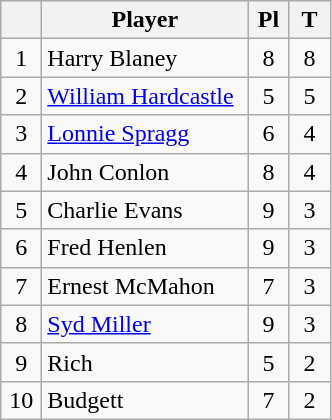<table class="wikitable" style="text-align:center;">
<tr>
<th width="20" abbr="Position"></th>
<th width="130">Player</th>
<th width="20">Pl</th>
<th width="20">T</th>
</tr>
<tr>
<td>1</td>
<td style="text-align:left;"> Harry Blaney</td>
<td>8</td>
<td>8</td>
</tr>
<tr>
<td>2</td>
<td style="text-align:left;"><a href='#'>William Hardcastle</a></td>
<td>5</td>
<td>5</td>
</tr>
<tr>
<td>3</td>
<td style="text-align:left;"> <a href='#'>Lonnie Spragg</a></td>
<td>6</td>
<td>4</td>
</tr>
<tr>
<td>4</td>
<td style="text-align:left;"> John Conlon</td>
<td>8</td>
<td>4</td>
</tr>
<tr>
<td>5</td>
<td style="text-align:left;"> Charlie Evans</td>
<td>9</td>
<td>3</td>
</tr>
<tr>
<td>6</td>
<td style="text-align:left;"> Fred Henlen</td>
<td>9</td>
<td>3</td>
</tr>
<tr>
<td>7</td>
<td style="text-align:left;"> Ernest McMahon</td>
<td>7</td>
<td>3</td>
</tr>
<tr>
<td>8</td>
<td style="text-align:left;"> <a href='#'>Syd Miller</a></td>
<td>9</td>
<td>3</td>
</tr>
<tr>
<td>9</td>
<td style="text-align:left;">Rich</td>
<td>5</td>
<td>2</td>
</tr>
<tr>
<td>10</td>
<td style="text-align:left;">Budgett</td>
<td>7</td>
<td>2</td>
</tr>
</table>
